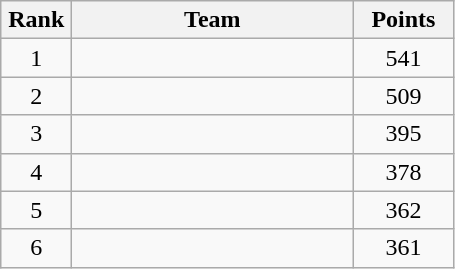<table class="wikitable" style="text-align:center;">
<tr>
<th width=40>Rank</th>
<th width=180>Team</th>
<th width=60>Points</th>
</tr>
<tr>
<td>1</td>
<td align=left></td>
<td>541</td>
</tr>
<tr>
<td>2</td>
<td align=left></td>
<td>509</td>
</tr>
<tr>
<td>3</td>
<td align=left></td>
<td>395</td>
</tr>
<tr>
<td>4</td>
<td align=left></td>
<td>378</td>
</tr>
<tr>
<td>5</td>
<td align=left></td>
<td>362</td>
</tr>
<tr>
<td>6</td>
<td align=left></td>
<td>361</td>
</tr>
</table>
